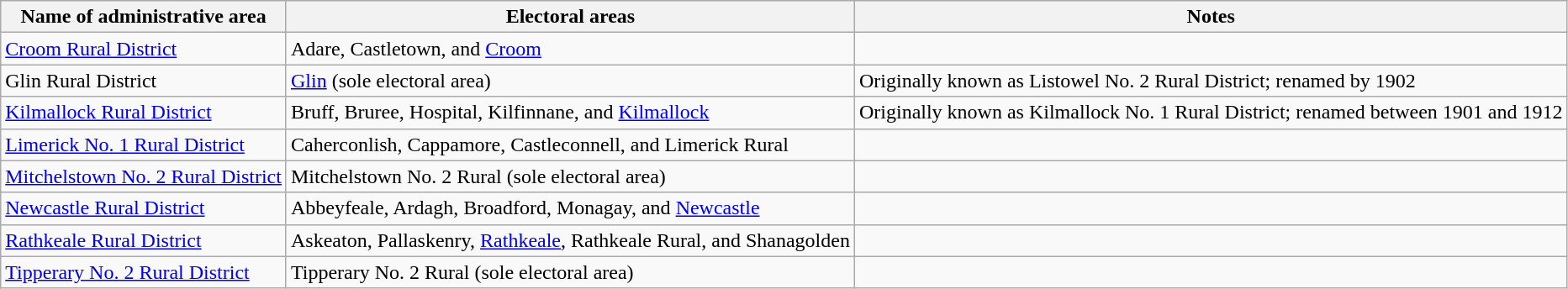<table class="wikitable">
<tr>
<th>Name of administrative area</th>
<th>Electoral areas</th>
<th>Notes</th>
</tr>
<tr>
<td><a href='#'>Croom Rural District</a></td>
<td>Adare, Castletown, and <a href='#'>Croom</a></td>
<td></td>
</tr>
<tr>
<td>Glin Rural District</td>
<td><a href='#'>Glin</a> (sole electoral area)</td>
<td>Originally known as Listowel No. 2 Rural District; renamed by 1902</td>
</tr>
<tr>
<td><a href='#'>Kilmallock Rural District</a></td>
<td>Bruff, Bruree, Hospital, Kilfinnane, and <a href='#'>Kilmallock</a></td>
<td>Originally known as Kilmallock No. 1 Rural District; renamed between 1901 and 1912</td>
</tr>
<tr>
<td><a href='#'>Limerick No. 1 Rural District</a></td>
<td>Caherconlish, Cappamore, Castleconnell, and Limerick Rural</td>
<td></td>
</tr>
<tr>
<td><a href='#'>Mitchelstown No. 2 Rural District</a></td>
<td>Mitchelstown No. 2 Rural (sole electoral area)</td>
<td></td>
</tr>
<tr>
<td><a href='#'>Newcastle Rural District</a></td>
<td>Abbeyfeale, Ardagh, Broadford, Monagay, and <a href='#'>Newcastle</a></td>
<td></td>
</tr>
<tr>
<td><a href='#'>Rathkeale Rural District</a></td>
<td>Askeaton, Pallaskenry, <a href='#'>Rathkeale</a>, Rathkeale Rural, and Shanagolden</td>
<td></td>
</tr>
<tr>
<td><a href='#'>Tipperary No. 2 Rural District</a></td>
<td>Tipperary No. 2 Rural (sole electoral area)</td>
<td></td>
</tr>
</table>
